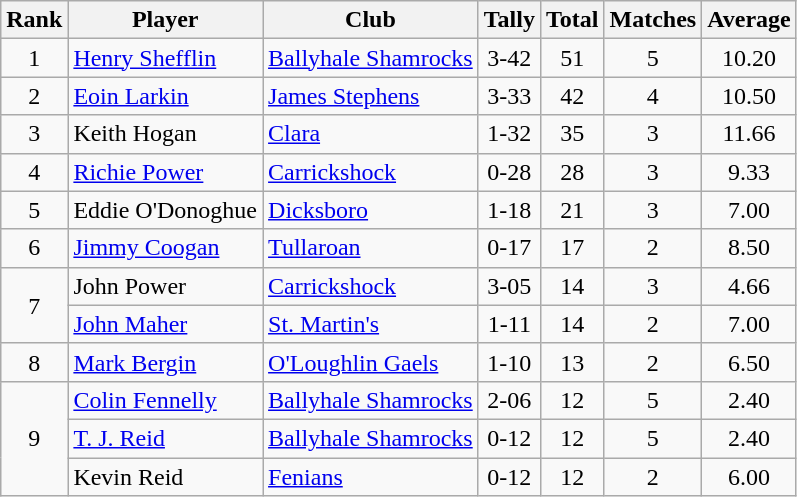<table class="wikitable">
<tr>
<th>Rank</th>
<th>Player</th>
<th>Club</th>
<th>Tally</th>
<th>Total</th>
<th>Matches</th>
<th>Average</th>
</tr>
<tr>
<td rowspan=1 align=center>1</td>
<td><a href='#'>Henry Shefflin</a></td>
<td><a href='#'>Ballyhale Shamrocks</a></td>
<td align=center>3-42</td>
<td align=center>51</td>
<td align=center>5</td>
<td align=center>10.20</td>
</tr>
<tr>
<td rowspan=1 align=center>2</td>
<td><a href='#'>Eoin Larkin</a></td>
<td><a href='#'>James Stephens</a></td>
<td align=center>3-33</td>
<td align=center>42</td>
<td align=center>4</td>
<td align=center>10.50</td>
</tr>
<tr>
<td rowspan=1 align=center>3</td>
<td>Keith Hogan</td>
<td><a href='#'>Clara</a></td>
<td align=center>1-32</td>
<td align=center>35</td>
<td align=center>3</td>
<td align=center>11.66</td>
</tr>
<tr>
<td rowspan=1 align=center>4</td>
<td><a href='#'>Richie Power</a></td>
<td><a href='#'>Carrickshock</a></td>
<td align=center>0-28</td>
<td align=center>28</td>
<td align=center>3</td>
<td align=center>9.33</td>
</tr>
<tr>
<td rowspan=1 align=center>5</td>
<td>Eddie O'Donoghue</td>
<td><a href='#'>Dicksboro</a></td>
<td align=center>1-18</td>
<td align=center>21</td>
<td align=center>3</td>
<td align=center>7.00</td>
</tr>
<tr>
<td rowspan=1 align=center>6</td>
<td><a href='#'>Jimmy Coogan</a></td>
<td><a href='#'>Tullaroan</a></td>
<td align=center>0-17</td>
<td align=center>17</td>
<td align=center>2</td>
<td align=center>8.50</td>
</tr>
<tr>
<td rowspan=2 align=center>7</td>
<td>John Power</td>
<td><a href='#'>Carrickshock</a></td>
<td align=center>3-05</td>
<td align=center>14</td>
<td align=center>3</td>
<td align=center>4.66</td>
</tr>
<tr>
<td><a href='#'>John Maher</a></td>
<td><a href='#'>St. Martin's</a></td>
<td align=center>1-11</td>
<td align=center>14</td>
<td align=center>2</td>
<td align=center>7.00</td>
</tr>
<tr>
<td rowspan=1 align=center>8</td>
<td><a href='#'>Mark Bergin</a></td>
<td><a href='#'>O'Loughlin Gaels</a></td>
<td align=center>1-10</td>
<td align=center>13</td>
<td align=center>2</td>
<td align=center>6.50</td>
</tr>
<tr>
<td rowspan=3 align=center>9</td>
<td><a href='#'>Colin Fennelly</a></td>
<td><a href='#'>Ballyhale Shamrocks</a></td>
<td align=center>2-06</td>
<td align=center>12</td>
<td align=center>5</td>
<td align=center>2.40</td>
</tr>
<tr>
<td><a href='#'>T. J. Reid</a></td>
<td><a href='#'>Ballyhale Shamrocks</a></td>
<td align=center>0-12</td>
<td align=center>12</td>
<td align=center>5</td>
<td align=center>2.40</td>
</tr>
<tr>
<td>Kevin Reid</td>
<td><a href='#'>Fenians</a></td>
<td align=center>0-12</td>
<td align=center>12</td>
<td align=center>2</td>
<td align=center>6.00</td>
</tr>
</table>
